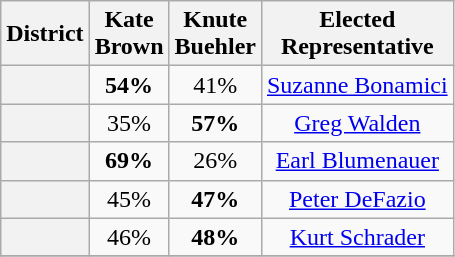<table class=wikitable>
<tr>
<th>District</th>
<th>Kate<br>Brown</th>
<th>Knute<br>Buehler</th>
<th>Elected<br>Representative</th>
</tr>
<tr align=center>
<th></th>
<td><strong>54%</strong></td>
<td>41%</td>
<td><a href='#'>Suzanne Bonamici</a></td>
</tr>
<tr align=center>
<th></th>
<td>35%</td>
<td><strong>57%</strong></td>
<td><a href='#'>Greg Walden</a></td>
</tr>
<tr align=center>
<th></th>
<td><strong>69%</strong></td>
<td>26%</td>
<td><a href='#'>Earl Blumenauer</a></td>
</tr>
<tr align=center>
<th></th>
<td>45%</td>
<td><strong>47%</strong></td>
<td><a href='#'>Peter DeFazio</a></td>
</tr>
<tr align=center>
<th></th>
<td>46%</td>
<td><strong>48%</strong></td>
<td><a href='#'>Kurt Schrader</a></td>
</tr>
<tr align=center>
</tr>
</table>
